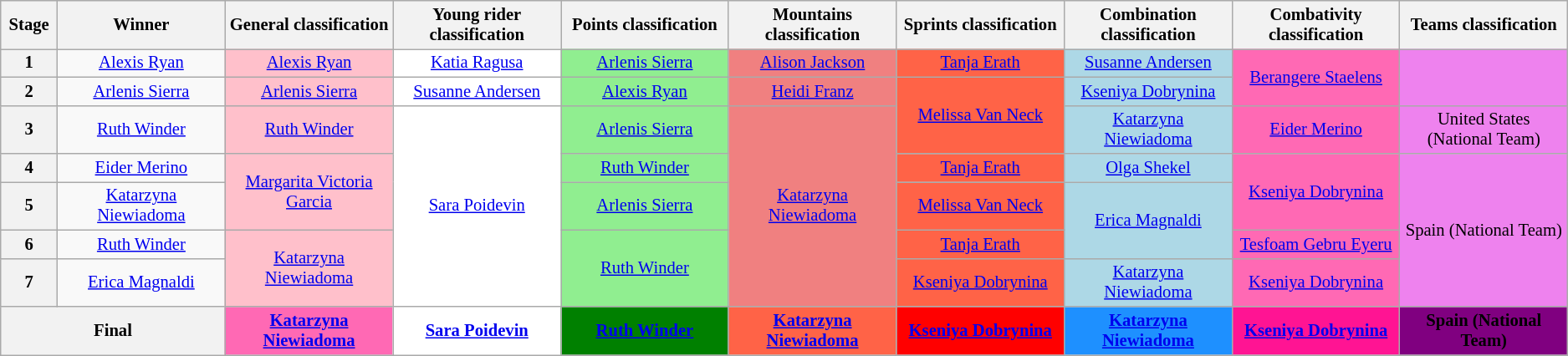<table class="wikitable" style="text-align: center; font-size:86%;">
<tr style="background-color: #efefef;">
<th width="1%">Stage</th>
<th width="7%">Winner<br></th>
<th width="7%">General classification<br></th>
<th width="7%">Young rider classification<br></th>
<th width="7%">Points classification<br></th>
<th width="7%">Mountains classification<br></th>
<th width="7%">Sprints classification<br></th>
<th width="7%">Combination classification<br></th>
<th width="7%">Combativity classification<br></th>
<th width="7%">Teams classification<br></th>
</tr>
<tr>
<th>1</th>
<td><a href='#'>Alexis Ryan</a></td>
<td style="background:pink;" rowspan=1><a href='#'>Alexis Ryan</a></td>
<td style="background:white;" rowspan=1><a href='#'>Katia Ragusa</a></td>
<td style="background:lightgreen;" rowspan=1><a href='#'>Arlenis Sierra</a></td>
<td style="background:LightCoral;"><a href='#'>Alison Jackson</a></td>
<td style="background:tomato;" rowspan=1><a href='#'>Tanja Erath</a></td>
<td style="background:lightblue;" rowspan=1><a href='#'>Susanne Andersen</a></td>
<td style="background:HotPink;" rowspan=2><a href='#'>Berangere Staelens</a></td>
<td style="background:violet;" rowspan=2></td>
</tr>
<tr>
<th>2</th>
<td><a href='#'>Arlenis Sierra</a></td>
<td style="background:pink;" rowspan=1><a href='#'>Arlenis Sierra</a></td>
<td style="background:white;" rowspan=1><a href='#'>Susanne Andersen</a></td>
<td style="background:lightgreen;" rowspan=1><a href='#'>Alexis Ryan</a></td>
<td style="background:LightCoral;" rowspan=1><a href='#'>Heidi Franz</a></td>
<td style="background:tomato;" rowspan=2><a href='#'>Melissa Van Neck</a></td>
<td style="background:lightblue;" rowspan=1><a href='#'>Kseniya Dobrynina</a></td>
</tr>
<tr>
<th>3</th>
<td><a href='#'>Ruth Winder</a></td>
<td style="background:pink;" rowspan=1><a href='#'>Ruth Winder</a></td>
<td style="background:white;" rowspan=5><a href='#'>Sara Poidevin</a></td>
<td style="background:lightgreen;" rowspan=1><a href='#'>Arlenis Sierra</a></td>
<td style="background:LightCoral;" rowspan=5><a href='#'>Katarzyna Niewiadoma</a></td>
<td style="background:lightblue;" rowspan=1><a href='#'>Katarzyna Niewiadoma</a></td>
<td style="background:HotPink;" rowspan=1><a href='#'>Eider Merino</a></td>
<td style="background:violet;" rowspan=1>United States (National Team)</td>
</tr>
<tr>
<th>4</th>
<td><a href='#'>Eider Merino</a></td>
<td style="background:pink;" rowspan=2><a href='#'>Margarita Victoria Garcia</a></td>
<td style="background:lightgreen;" rowspan=1><a href='#'>Ruth Winder</a></td>
<td style="background:tomato;" rowspan=1><a href='#'>Tanja Erath</a></td>
<td style="background:lightblue;" rowspan=1><a href='#'>Olga Shekel</a></td>
<td style="background:HotPink;" rowspan=2><a href='#'>Kseniya Dobrynina</a></td>
<td style="background:violet;" rowspan=4>Spain (National Team)</td>
</tr>
<tr>
<th>5</th>
<td><a href='#'>Katarzyna Niewiadoma</a></td>
<td style="background:lightgreen;" rowspan=1><a href='#'>Arlenis Sierra</a></td>
<td style="background:tomato;" rowspan=1><a href='#'>Melissa Van Neck</a></td>
<td style="background:lightblue;" rowspan=2><a href='#'>Erica Magnaldi</a></td>
</tr>
<tr>
<th>6</th>
<td><a href='#'>Ruth Winder</a></td>
<td style="background:pink;" rowspan=2><a href='#'>Katarzyna Niewiadoma</a></td>
<td style="background:lightgreen;" rowspan=2><a href='#'>Ruth Winder</a></td>
<td style="background:tomato;" rowspan=1><a href='#'>Tanja Erath</a></td>
<td style="background:HotPink;" rowspan=1><a href='#'>Tesfoam Gebru Eyeru</a></td>
</tr>
<tr>
<th>7</th>
<td><a href='#'>Erica Magnaldi</a></td>
<td style="background:tomato;" rowspan=1><a href='#'>Kseniya Dobrynina</a></td>
<td style="background:lightblue;" rowspan=1><a href='#'>Katarzyna Niewiadoma</a></td>
<td style="background:HotPink;" rowspan=1><a href='#'>Kseniya Dobrynina</a></td>
</tr>
<tr>
<th colspan=2><strong>Final</strong></th>
<th style="background:HotPink;"><a href='#'>Katarzyna Niewiadoma</a></th>
<th style="background:white;"><a href='#'>Sara Poidevin</a></th>
<th style="background:green;"><a href='#'>Ruth Winder</a></th>
<th style="background:tomato;"><a href='#'>Katarzyna Niewiadoma</a></th>
<th style="background:red;"><a href='#'>Kseniya Dobrynina</a></th>
<th style="background:dodgerblue;"><a href='#'>Katarzyna Niewiadoma</a></th>
<th style="background:DeepPink;"><a href='#'>Kseniya Dobrynina</a></th>
<th style="background:purple;">Spain (National Team)</th>
</tr>
</table>
